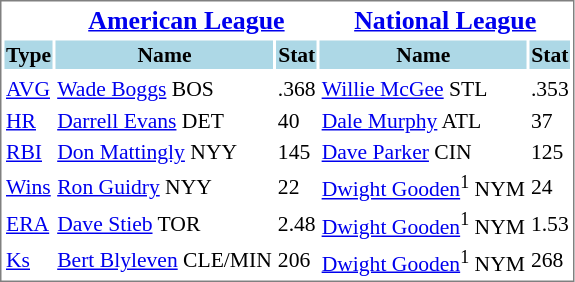<table cellpadding="1" style="width:auto;font-size: 90%; border: 1px solid gray;">
<tr align="center" style="font-size: larger;">
<td> </td>
<th colspan=2><a href='#'>American League</a></th>
<th colspan=2><a href='#'>National League</a></th>
</tr>
<tr style="background:lightblue;">
<th>Type</th>
<th>Name</th>
<th>Stat</th>
<th>Name</th>
<th>Stat</th>
</tr>
<tr align="center" style="vertical-align: middle;" style="background:lightblue;">
</tr>
<tr>
<td><a href='#'>AVG</a></td>
<td><a href='#'>Wade Boggs</a> BOS</td>
<td>.368</td>
<td><a href='#'>Willie McGee</a> STL</td>
<td>.353</td>
</tr>
<tr>
<td><a href='#'>HR</a></td>
<td><a href='#'>Darrell Evans</a> DET</td>
<td>40</td>
<td><a href='#'>Dale Murphy</a> ATL</td>
<td>37</td>
</tr>
<tr>
<td><a href='#'>RBI</a></td>
<td><a href='#'>Don Mattingly</a> NYY</td>
<td>145</td>
<td><a href='#'>Dave Parker</a> CIN</td>
<td>125</td>
</tr>
<tr>
<td><a href='#'>Wins</a></td>
<td><a href='#'>Ron Guidry</a> NYY</td>
<td>22</td>
<td><a href='#'>Dwight Gooden</a><sup>1</sup> NYM</td>
<td>24</td>
</tr>
<tr>
<td><a href='#'>ERA</a></td>
<td><a href='#'>Dave Stieb</a> TOR</td>
<td>2.48</td>
<td><a href='#'>Dwight Gooden</a><sup>1</sup> NYM</td>
<td>1.53</td>
</tr>
<tr>
<td><a href='#'>Ks</a></td>
<td><a href='#'>Bert Blyleven</a> CLE/MIN</td>
<td>206</td>
<td><a href='#'>Dwight Gooden</a><sup>1</sup> NYM</td>
<td>268</td>
</tr>
</table>
